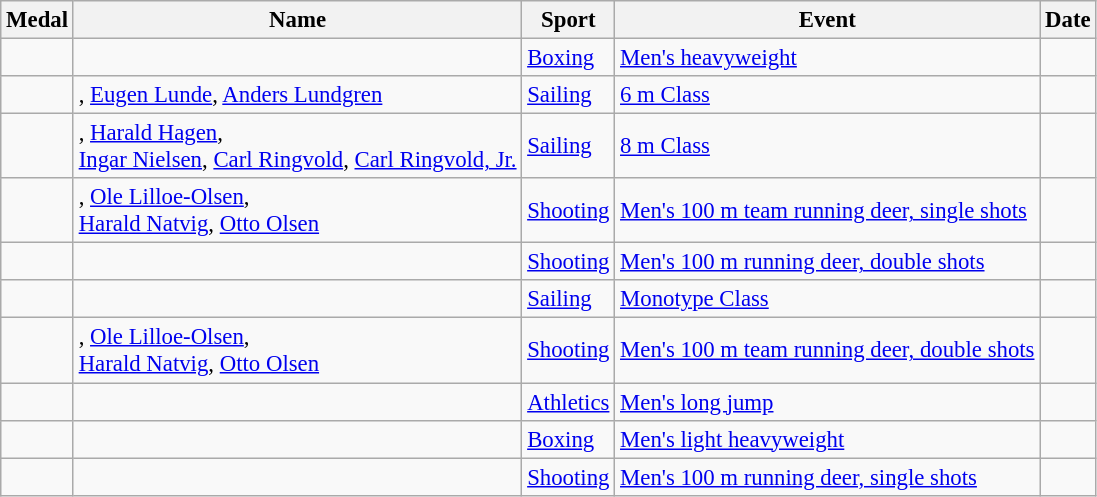<table class="wikitable sortable" style="font-size:95%">
<tr>
<th>Medal</th>
<th>Name</th>
<th>Sport</th>
<th>Event</th>
<th>Date</th>
</tr>
<tr>
<td></td>
<td></td>
<td><a href='#'>Boxing</a></td>
<td><a href='#'>Men's heavyweight</a></td>
<td></td>
</tr>
<tr>
<td></td>
<td>, <a href='#'>Eugen Lunde</a>, <a href='#'>Anders Lundgren</a></td>
<td><a href='#'>Sailing</a></td>
<td><a href='#'>6 m Class</a></td>
<td></td>
</tr>
<tr>
<td></td>
<td>, <a href='#'>Harald Hagen</a>,<br><a href='#'>Ingar Nielsen</a>, <a href='#'>Carl Ringvold</a>, <a href='#'>Carl Ringvold, Jr.</a></td>
<td><a href='#'>Sailing</a></td>
<td><a href='#'>8 m Class</a></td>
<td></td>
</tr>
<tr>
<td></td>
<td>, <a href='#'>Ole Lilloe-Olsen</a>,<br><a href='#'>Harald Natvig</a>, <a href='#'>Otto Olsen</a></td>
<td><a href='#'>Shooting</a></td>
<td><a href='#'>Men's 100 m team running deer, single shots</a></td>
<td></td>
</tr>
<tr>
<td></td>
<td></td>
<td><a href='#'>Shooting</a></td>
<td><a href='#'>Men's 100 m running deer, double shots</a></td>
<td></td>
</tr>
<tr>
<td></td>
<td></td>
<td><a href='#'>Sailing</a></td>
<td><a href='#'>Monotype Class</a></td>
<td></td>
</tr>
<tr>
<td></td>
<td>, <a href='#'>Ole Lilloe-Olsen</a>,<br><a href='#'>Harald Natvig</a>, <a href='#'>Otto Olsen</a></td>
<td><a href='#'>Shooting</a></td>
<td><a href='#'>Men's 100 m team running deer, double shots</a></td>
<td></td>
</tr>
<tr>
<td></td>
<td></td>
<td><a href='#'>Athletics</a></td>
<td><a href='#'>Men's long jump</a></td>
<td></td>
</tr>
<tr>
<td></td>
<td></td>
<td><a href='#'>Boxing</a></td>
<td><a href='#'>Men's light heavyweight</a></td>
<td></td>
</tr>
<tr>
<td></td>
<td></td>
<td><a href='#'>Shooting</a></td>
<td><a href='#'>Men's 100 m running deer, single shots</a></td>
<td></td>
</tr>
</table>
